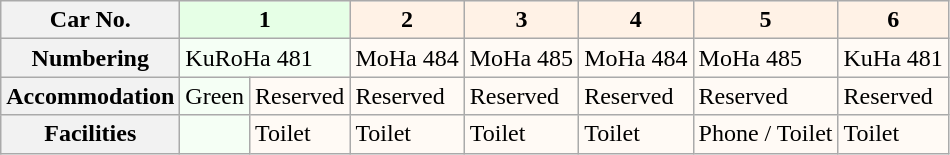<table class="wikitable">
<tr>
<th>Car No.</th>
<th colspan="2" style="background: #E6FFE6">1</th>
<th style="background: #FFF2E6">2</th>
<th style="background: #FFF2E6">3</th>
<th style="background: #FFF2E6">4</th>
<th style="background: #FFF2E6">5</th>
<th style="background: #FFF2E6">6</th>
</tr>
<tr>
<th>Numbering</th>
<td colspan="2" style="background: #F5FFF5">KuRoHa 481</td>
<td style="background: #FFFAF5">MoHa 484</td>
<td style="background: #FFFAF5">MoHa 485</td>
<td style="background: #FFFAF5">MoHa 484</td>
<td style="background: #FFFAF5">MoHa 485</td>
<td style="background: #FFFAF5">KuHa 481</td>
</tr>
<tr>
<th>Accommodation</th>
<td style="background: #F5FFF5">Green</td>
<td style="background: #FFFAF5">Reserved</td>
<td style="background: #FFFAF5">Reserved</td>
<td style="background: #FFFAF5">Reserved</td>
<td style="background: #FFFAF5">Reserved</td>
<td style="background: #FFFAF5">Reserved</td>
<td style="background: #FFFAF5">Reserved</td>
</tr>
<tr>
<th>Facilities</th>
<td style="background: #F5FFF5"> </td>
<td style="background: #FFFAF5">Toilet</td>
<td style="background: #FFFAF5">Toilet</td>
<td style="background: #FFFAF5">Toilet</td>
<td style="background: #FFFAF5">Toilet</td>
<td style="background: #FFFAF5">Phone / Toilet</td>
<td style="background: #FFFAF5">Toilet</td>
</tr>
</table>
